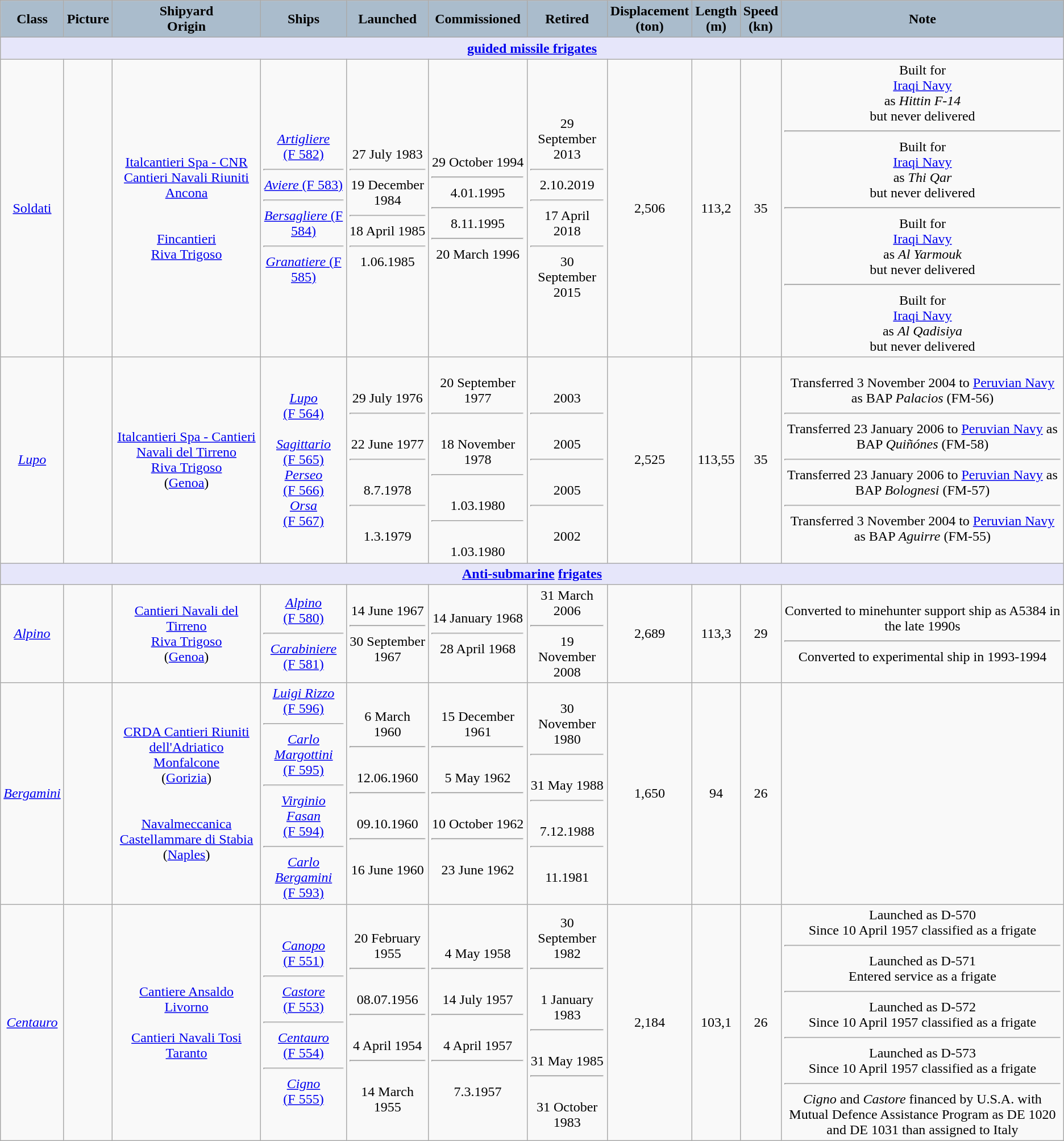<table class="wikitable" style="text-align:center;">
<tr>
<th style="text-align: central; background: #aabccc;">Class</th>
<th style="text-align: central; background: #aabccc;">Picture</th>
<th style="text-align: central; background: #aabccc;">Shipyard<br>Origin</th>
<th style="text-align: central; background: #aabccc;">Ships</th>
<th style="text-align: central; background: #aabccc;">Launched</th>
<th style="text-align: central; background: #aabccc;">Commissioned</th>
<th style="text-align: central; background: #aabccc;">Retired</th>
<th style="text-align: central; background: #aabccc;">Displacement<br>(ton)</th>
<th style="text-align: central; background: #aabccc;">Length<br>(m)</th>
<th style="text-align: central; background: #aabccc;">Speed<br>(kn)</th>
<th style="text-align: central; background: #aabccc;">Note</th>
</tr>
<tr>
<th style="align: center; background: lavender;" colspan="11"><strong><a href='#'>guided missile frigates</a></strong></th>
</tr>
<tr>
<td><a href='#'>Soldati</a></td>
<td></td>
<td><a href='#'>Italcantieri Spa - CNR Cantieri Navali Riuniti</a><br><a href='#'>Ancona</a><br><br><br><a href='#'>Fincantieri</a><br><a href='#'>Riva Trigoso</a><br></td>
<td><a href='#'><em>Artigliere</em><br>(F 582)</a><br><hr><a href='#'><em>Aviere</em> (F 583)</a><hr><a href='#'><em>Bersagliere</em> (F 584)</a><hr><a href='#'><em>Granatiere</em> (F 585)</a></td>
<td>27 July 1983<hr>19 December 1984<hr>18 April 1985<hr>1.06.1985</td>
<td>29 October 1994<hr>4.01.1995<hr>8.11.1995<hr>20 March 1996</td>
<td>29 September 2013<hr>2.10.2019<hr>17 April 2018<hr>30 September 2015</td>
<td>2,506</td>
<td>113,2</td>
<td>35</td>
<td>Built for<br><a href='#'>Iraqi Navy</a><br>as <em>Hittin F-14</em><br>but never delivered<hr>Built for<br><a href='#'>Iraqi Navy</a><br>as <em>Thi Qar</em><br>but never delivered<hr>Built for<br><a href='#'>Iraqi Navy</a><br>as <em>Al Yarmouk</em><br>but never delivered<hr>Built for<br><a href='#'>Iraqi Navy</a><br>as <em>Al Qadisiya</em><br>but never delivered</td>
</tr>
<tr>
<td><a href='#'><em>Lupo</em></a></td>
<td></td>
<td><a href='#'>Italcantieri Spa - Cantieri Navali del Tirreno</a><br><a href='#'>Riva Trigoso</a><br>(<a href='#'>Genoa</a>)<br></td>
<td><a href='#'><em>Lupo</em><br>(F 564)</a><br><br><a href='#'><em>Sagittario</em><br>(F 565)</a><br><a href='#'><em>Perseo</em><br>(F 566)</a><br><a href='#'><em>Orsa</em><br>(F 567)</a><br></td>
<td><br>29 July 1976<hr><br>22 June 1977<br><hr><br>8.7.1978<hr><br>1.3.1979</td>
<td><br>20 September 1977<hr><br>18 November 1978<br><hr><br>1.03.1980<hr><br>1.03.1980</td>
<td><br>2003<hr><br>2005<br><hr><br>2005<hr><br>2002</td>
<td>2,525</td>
<td>113,55</td>
<td>35</td>
<td>Transferred 3 November 2004 to <a href='#'>Peruvian Navy</a> as BAP <em>Palacios</em> (FM-56)<hr>Transferred 23 January 2006 to <a href='#'>Peruvian Navy</a> as BAP <em>Quiñónes</em> (FM-58)<hr>Transferred 23 January 2006 to <a href='#'>Peruvian Navy</a> as BAP <em>Bolognesi</em> (FM-57)<hr>Transferred 3 November 2004 to <a href='#'>Peruvian Navy</a> as BAP <em>Aguirre</em> (FM-55)</td>
</tr>
<tr>
<th style="align: center; background: lavender;" colspan="11"><strong><a href='#'>Anti-submarine</a> <a href='#'>frigates</a></strong></th>
</tr>
<tr>
<td><a href='#'><em>Alpino</em></a></td>
<td></td>
<td><a href='#'>Cantieri Navali del Tirreno</a><br><a href='#'>Riva Trigoso</a><br>(<a href='#'>Genoa</a>)<br></td>
<td><a href='#'><em>Alpino</em><br>(F 580)</a><br><hr><a href='#'><em>Carabiniere</em><br>(F 581)</a><br></td>
<td>14 June 1967<hr>30 September 1967</td>
<td>14 January 1968<hr>28 April 1968</td>
<td>31 March 2006<hr>19 November 2008</td>
<td>2,689</td>
<td>113,3</td>
<td>29</td>
<td>Converted to minehunter support ship as A5384 in the late 1990s<hr>Converted to experimental ship in 1993-1994</td>
</tr>
<tr>
<td><a href='#'><em>Bergamini</em></a></td>
<td></td>
<td><a href='#'>CRDA Cantieri Riuniti dell'Adriatico</a><br><a href='#'>Monfalcone</a><br>(<a href='#'>Gorizia</a>)<br><br><br><a href='#'>Navalmeccanica</a><br><a href='#'>Castellammare di Stabia</a><br>(<a href='#'>Naples</a>)<br></td>
<td><a href='#'><em>Luigi Rizzo</em><br>(F 596)</a><br><hr><a href='#'><em>Carlo Margottini</em><br>(F 595)</a><br><hr><a href='#'><em>Virginio Fasan</em><br>(F 594)</a><br><hr><a href='#'><em>Carlo Bergamini</em><br>(F 593)</a><br></td>
<td>6 March 1960<br><hr><br>12.06.1960<hr><br>09.10.1960<hr><br>16 June 1960</td>
<td>15 December 1961<br><hr><br>5 May 1962<hr><br>10 October 1962<hr><br>23 June 1962</td>
<td>30 November 1980<br><hr><br>31 May 1988<hr><br>7.12.1988<hr><br>11.1981</td>
<td>1,650</td>
<td>94</td>
<td>26</td>
<td></td>
</tr>
<tr>
<td><a href='#'><em>Centauro</em></a></td>
<td></td>
<td><a href='#'>Cantiere Ansaldo</a><br><a href='#'>Livorno</a><br><br><a href='#'>Cantieri Navali Tosi</a><br><a href='#'>Taranto</a><br></td>
<td><a href='#'><em>Canopo</em><br>(F 551)</a><br><hr><a href='#'><em>Castore</em><br>(F 553)</a><br><hr><a href='#'><em>Centauro</em><br>(F 554)</a><br><hr><a href='#'><em>Cigno</em><br>(F 555)</a><br></td>
<td>20 February 1955<br><hr><br>08.07.1956<hr><br>4 April 1954<hr><br>14 March 1955</td>
<td>4 May 1958<br><hr><br>14 July 1957<hr><br>4 April 1957<hr><br>7.3.1957</td>
<td>30 September 1982<br><hr><br>1 January 1983<hr><br>31 May 1985<hr><br>31 October 1983</td>
<td>2,184</td>
<td>103,1</td>
<td>26</td>
<td>Launched as D-570<br>Since 10 April 1957 classified as a frigate<hr>Launched as D-571<br>Entered service as a frigate<hr>Launched as D-572<br>Since 10 April 1957 classified as a frigate<hr>Launched as D-573<br>Since 10 April 1957 classified as a frigate<hr><em>Cigno</em> and <em>Castore</em> financed by U.S.A. with Mutual Defence Assistance Program as DE 1020 and DE 1031  than assigned to Italy</td>
</tr>
</table>
